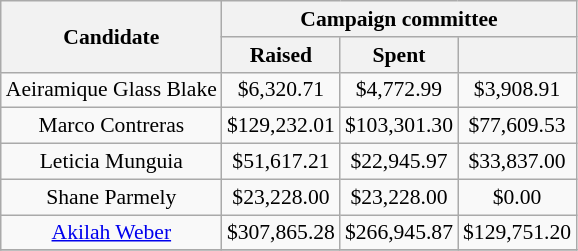<table class="wikitable sortable" style="font-size:90%;text-align:center;">
<tr>
<th rowspan="2">Candidate</th>
<th colspan="8">Campaign committee</th>
</tr>
<tr>
<th>Raised</th>
<th>Spent</th>
<th data-sort-type=currency></th>
</tr>
<tr>
<td>Aeiramique Glass Blake</td>
<td>$6,320.71</td>
<td>$4,772.99</td>
<td>$3,908.91</td>
</tr>
<tr>
<td>Marco Contreras</td>
<td>$129,232.01</td>
<td>$103,301.30</td>
<td>$77,609.53</td>
</tr>
<tr>
<td>Leticia Munguia</td>
<td>$51,617.21</td>
<td>$22,945.97</td>
<td>$33,837.00</td>
</tr>
<tr>
<td>Shane Parmely</td>
<td>$23,228.00</td>
<td>$23,228.00</td>
<td>$0.00</td>
</tr>
<tr>
<td><a href='#'>Akilah Weber</a></td>
<td>$307,865.28</td>
<td>$266,945.87</td>
<td>$129,751.20</td>
</tr>
<tr>
</tr>
</table>
